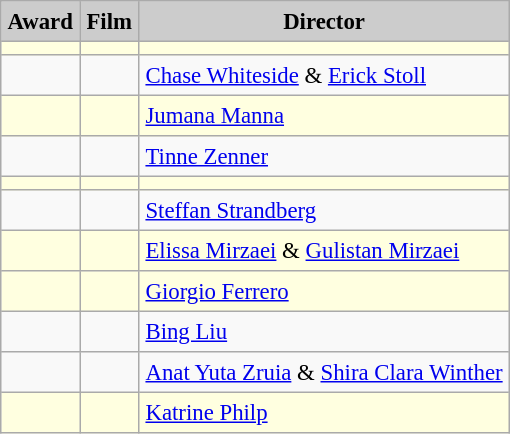<table border="2" cellpadding="4" cellspacing="0" style="margin: 1em 1em 1em 0; background: #F9F9F9; border: 1px solid #AAAAAA; border-collapse: collapse; font-size: 95%;">
<tr style="background:#CCCCCC" align="center">
<th>Award</th>
<th>Film</th>
<th>Director</th>
</tr>
<tr style="background:lightyellow">
<td></td>
<td></td>
<td> </td>
</tr>
<tr>
<td></td>
<td></td>
<td> <a href='#'>Chase Whiteside</a> & <a href='#'>Erick Stoll</a></td>
</tr>
<tr style="background:lightyellow">
<td></td>
<td></td>
<td> <a href='#'>Jumana Manna</a></td>
</tr>
<tr>
<td></td>
<td></td>
<td> <a href='#'>Tinne Zenner</a></td>
</tr>
<tr style="background:lightyellow">
<td></td>
<td></td>
<td> </td>
</tr>
<tr>
<td></td>
<td></td>
<td> <a href='#'>Steffan Strandberg</a></td>
</tr>
<tr style="background:lightyellow">
<td></td>
<td></td>
<td> <a href='#'>Elissa Mirzaei</a> & <a href='#'>Gulistan Mirzaei</a></td>
</tr>
<tr style="background:lightyellow">
<td></td>
<td></td>
<td> <a href='#'>Giorgio Ferrero</a></td>
</tr>
<tr>
<td></td>
<td></td>
<td> <a href='#'>Bing Liu</a></td>
</tr>
<tr>
<td></td>
<td></td>
<td> <a href='#'>Anat Yuta Zruia</a> & <a href='#'>Shira Clara Winther</a></td>
</tr>
<tr style="background:lightyellow">
<td></td>
<td></td>
<td> <a href='#'>Katrine Philp</a></td>
</tr>
</table>
